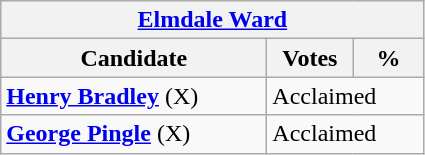<table class="wikitable">
<tr>
<th colspan="3"><a href='#'>Elmdale Ward</a></th>
</tr>
<tr>
<th style="width: 170px">Candidate</th>
<th style="width: 50px">Votes</th>
<th style="width: 40px">%</th>
</tr>
<tr>
<td><strong><a href='#'>Henry Bradley</a></strong> (X)</td>
<td colspan="2">Acclaimed</td>
</tr>
<tr>
<td><strong><a href='#'>George Pingle</a></strong> (X)</td>
<td colspan="2">Acclaimed</td>
</tr>
</table>
